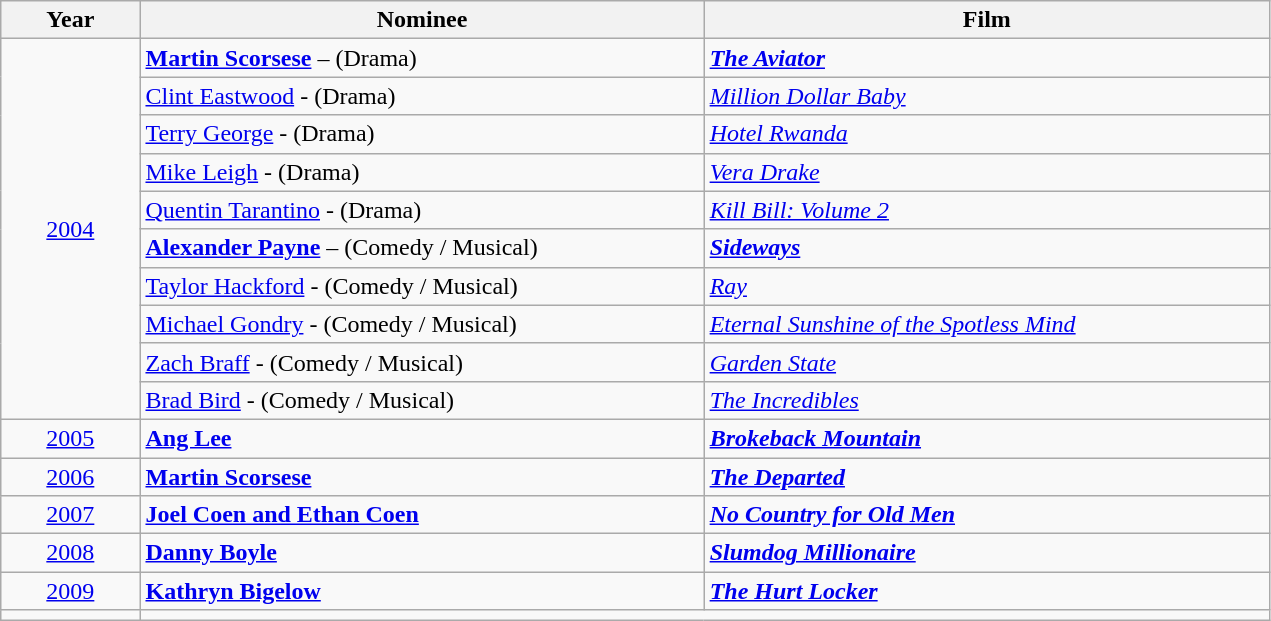<table class="wikitable" width="67%" cellpadding="5">
<tr>
<th width="100"><strong>Year</strong></th>
<th width="450"><strong>Nominee</strong></th>
<th width="450"><strong>Film</strong></th>
</tr>
<tr>
<td rowspan= "10" style="text-align:center;"><a href='#'>2004</a></td>
<td><strong><a href='#'>Martin Scorsese</a></strong> – (Drama)</td>
<td><em><a href='#'><strong>The Aviator</strong></a></em></td>
</tr>
<tr>
<td><a href='#'>Clint Eastwood</a> - (Drama)</td>
<td><em><a href='#'>Million Dollar Baby</a></em></td>
</tr>
<tr>
<td><a href='#'>Terry George</a> - (Drama)</td>
<td><em><a href='#'>Hotel Rwanda</a></em></td>
</tr>
<tr>
<td><a href='#'>Mike Leigh</a> - (Drama)</td>
<td><em><a href='#'>Vera Drake</a></em></td>
</tr>
<tr>
<td><a href='#'>Quentin Tarantino</a> - (Drama)</td>
<td><em><a href='#'>Kill Bill: Volume 2</a></em></td>
</tr>
<tr>
<td><strong><a href='#'>Alexander Payne</a></strong> – (Comedy / Musical)</td>
<td><strong><em><a href='#'>Sideways</a></em></strong></td>
</tr>
<tr>
<td><a href='#'>Taylor Hackford</a> - (Comedy / Musical)</td>
<td><em><a href='#'>Ray</a></em></td>
</tr>
<tr>
<td><a href='#'>Michael Gondry</a> - (Comedy / Musical)</td>
<td><em><a href='#'>Eternal Sunshine of the Spotless Mind</a></em></td>
</tr>
<tr>
<td><a href='#'>Zach Braff</a> - (Comedy / Musical)</td>
<td><em><a href='#'>Garden State</a></em></td>
</tr>
<tr>
<td><a href='#'>Brad Bird</a> - (Comedy / Musical)</td>
<td><em><a href='#'>The Incredibles</a></em></td>
</tr>
<tr>
<td style="text-align:center;"><a href='#'>2005</a></td>
<td><strong><a href='#'>Ang Lee</a></strong></td>
<td><em><a href='#'><strong>Brokeback Mountain</strong></a></em></td>
</tr>
<tr>
<td style="text-align:center;"><a href='#'>2006</a></td>
<td><strong><a href='#'>Martin Scorsese</a></strong></td>
<td><em><a href='#'><strong>The Departed</strong></a></em></td>
</tr>
<tr>
<td style="text-align:center;"><a href='#'>2007</a></td>
<td><strong><a href='#'>Joel Coen and Ethan Coen</a></strong></td>
<td><em><a href='#'><strong>No Country for Old Men</strong></a></em></td>
</tr>
<tr>
<td style="text-align:center;"><a href='#'>2008</a></td>
<td><strong><a href='#'>Danny Boyle</a></strong></td>
<td><em><a href='#'><strong>Slumdog Millionaire</strong></a></em></td>
</tr>
<tr>
<td style="text-align:center;"><a href='#'>2009</a></td>
<td><strong><a href='#'>Kathryn Bigelow</a></strong></td>
<td><em><a href='#'><strong>The Hurt Locker</strong></a></em></td>
</tr>
<tr>
<td></td>
</tr>
</table>
